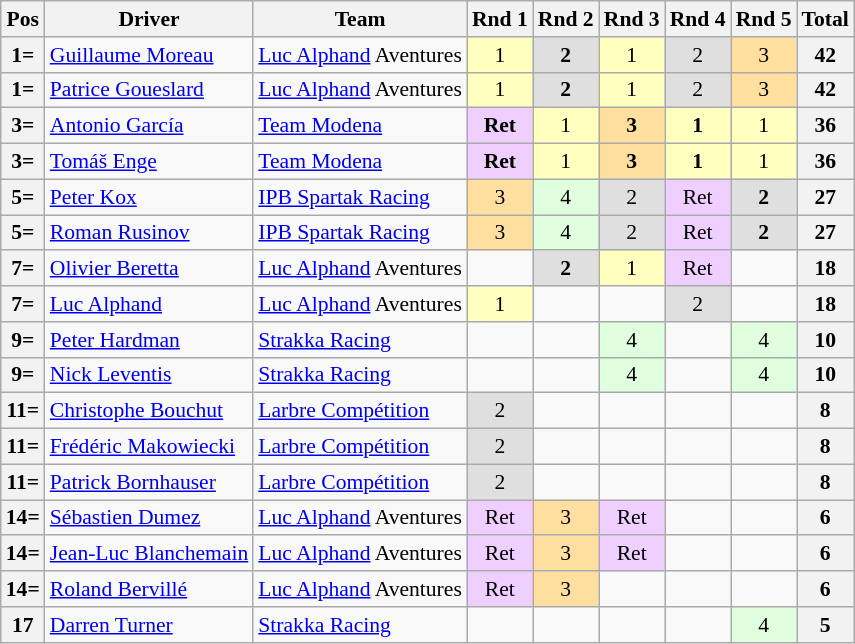<table class="wikitable" style="font-size: 90%;">
<tr>
<th>Pos</th>
<th>Driver</th>
<th>Team</th>
<th>Rnd 1</th>
<th>Rnd 2</th>
<th>Rnd 3</th>
<th>Rnd 4</th>
<th>Rnd 5</th>
<th>Total</th>
</tr>
<tr>
<th>1=</th>
<td> <a href='#'>Guillaume Moreau</a></td>
<td> <a href='#'>Luc Alphand</a> Aventures</td>
<td align="center" style="background:#FFFFBF;">1</td>
<td align="center" style="background:#DFDFDF;"><strong>2</strong></td>
<td align="center" style="background:#FFFFBF;">1</td>
<td align="center" style="background:#DFDFDF;">2</td>
<td align="center" style="background:#FFDF9F;">3</td>
<th align=center>42</th>
</tr>
<tr>
<th>1=</th>
<td> <a href='#'>Patrice Goueslard</a></td>
<td> <a href='#'>Luc Alphand</a> Aventures</td>
<td align="center" style="background:#FFFFBF;">1</td>
<td align="center" style="background:#DFDFDF;"><strong>2</strong></td>
<td align="center" style="background:#FFFFBF;">1</td>
<td align="center" style="background:#DFDFDF;">2</td>
<td align="center" style="background:#FFDF9F;">3</td>
<th align=center>42</th>
</tr>
<tr>
<th>3=</th>
<td> <a href='#'>Antonio García</a></td>
<td> <a href='#'>Team Modena</a></td>
<td align="center" style="background:#EFCFFF;"><strong>Ret</strong></td>
<td align="center" style="background:#FFFFBF;">1</td>
<td align="center" style="background:#FFDF9F;"><strong>3</strong></td>
<td align="center" style="background:#FFFFBF;"><strong>1</strong></td>
<td align="center" style="background:#FFFFBF;">1</td>
<th align=center>36</th>
</tr>
<tr>
<th>3=</th>
<td> <a href='#'>Tomáš Enge</a></td>
<td> <a href='#'>Team Modena</a></td>
<td align="center" style="background:#EFCFFF;"><strong>Ret</strong></td>
<td align="center" style="background:#FFFFBF;">1</td>
<td align="center" style="background:#FFDF9F;"><strong>3</strong></td>
<td align="center" style="background:#FFFFBF;"><strong>1</strong></td>
<td align="center" style="background:#FFFFBF;">1</td>
<th align=center>36</th>
</tr>
<tr>
<th>5=</th>
<td> <a href='#'>Peter Kox</a></td>
<td> <a href='#'>IPB Spartak Racing</a></td>
<td align="center" style="background:#FFDF9F;">3</td>
<td align="center" style="background:#DFFFDF;">4</td>
<td align="center" style="background:#DFDFDF;">2</td>
<td align="center" style="background:#EFCFFF;">Ret</td>
<td align="center" style="background:#DFDFDF;"><strong>2</strong></td>
<th align=center>27</th>
</tr>
<tr>
<th>5=</th>
<td> <a href='#'>Roman Rusinov</a></td>
<td> <a href='#'>IPB Spartak Racing</a></td>
<td align="center" style="background:#FFDF9F;">3</td>
<td align="center" style="background:#DFFFDF;">4</td>
<td align="center" style="background:#DFDFDF;">2</td>
<td align="center" style="background:#EFCFFF;">Ret</td>
<td align="center" style="background:#DFDFDF;"><strong>2</strong></td>
<th align=center>27</th>
</tr>
<tr>
<th>7=</th>
<td> <a href='#'>Olivier Beretta</a></td>
<td> <a href='#'>Luc Alphand</a> Aventures</td>
<td></td>
<td align="center" style="background:#DFDFDF;"><strong>2</strong></td>
<td align="center" style="background:#FFFFBF;">1</td>
<td align="center" style="background:#EFCFFF;">Ret</td>
<td></td>
<th align=center>18</th>
</tr>
<tr>
<th>7=</th>
<td> <a href='#'>Luc Alphand</a></td>
<td> <a href='#'>Luc Alphand</a> Aventures</td>
<td align="center" style="background:#FFFFBF;">1</td>
<td></td>
<td></td>
<td align="center" style="background:#DFDFDF;">2</td>
<td></td>
<th align=center>18</th>
</tr>
<tr>
<th>9=</th>
<td> <a href='#'>Peter Hardman</a></td>
<td> <a href='#'>Strakka Racing</a></td>
<td></td>
<td></td>
<td align="center" style="background:#DFFFDF;">4</td>
<td></td>
<td align="center" style="background:#DFFFDF;">4</td>
<th align=center>10</th>
</tr>
<tr>
<th>9=</th>
<td> <a href='#'>Nick Leventis</a></td>
<td> <a href='#'>Strakka Racing</a></td>
<td></td>
<td></td>
<td align="center" style="background:#DFFFDF;">4</td>
<td></td>
<td align="center" style="background:#DFFFDF;">4</td>
<th align=center>10</th>
</tr>
<tr>
<th>11=</th>
<td> <a href='#'>Christophe Bouchut</a></td>
<td> <a href='#'>Larbre Compétition</a></td>
<td align="center" style="background:#DFDFDF;">2</td>
<td></td>
<td></td>
<td></td>
<td></td>
<th align=center>8</th>
</tr>
<tr>
<th>11=</th>
<td> <a href='#'>Frédéric Makowiecki</a></td>
<td> <a href='#'>Larbre Compétition</a></td>
<td align="center" style="background:#DFDFDF;">2</td>
<td></td>
<td></td>
<td></td>
<td></td>
<th align=center>8</th>
</tr>
<tr>
<th>11=</th>
<td> <a href='#'>Patrick Bornhauser</a></td>
<td> <a href='#'>Larbre Compétition</a></td>
<td align="center" style="background:#DFDFDF;">2</td>
<td></td>
<td></td>
<td></td>
<td></td>
<th align=center>8</th>
</tr>
<tr>
<th>14=</th>
<td> <a href='#'>Sébastien Dumez</a></td>
<td> <a href='#'>Luc Alphand</a> Aventures</td>
<td align="center" style="background:#EFCFFF;">Ret</td>
<td align="center" style="background:#FFDF9F;">3</td>
<td align="center" style="background:#EFCFFF;">Ret</td>
<td></td>
<td></td>
<th align=center>6</th>
</tr>
<tr>
<th>14=</th>
<td> <a href='#'>Jean-Luc Blanchemain</a></td>
<td> <a href='#'>Luc Alphand</a> Aventures</td>
<td align="center" style="background:#EFCFFF;">Ret</td>
<td align="center" style="background:#FFDF9F;">3</td>
<td align="center" style="background:#EFCFFF;">Ret</td>
<td></td>
<td></td>
<th align=center>6</th>
</tr>
<tr>
<th>14=</th>
<td> <a href='#'>Roland Bervillé</a></td>
<td> <a href='#'>Luc Alphand</a> Aventures</td>
<td align="center" style="background:#EFCFFF;">Ret</td>
<td align="center" style="background:#FFDF9F;">3</td>
<td></td>
<td></td>
<td></td>
<th align=center>6</th>
</tr>
<tr>
<th>17</th>
<td> <a href='#'>Darren Turner</a></td>
<td> <a href='#'>Strakka Racing</a></td>
<td></td>
<td></td>
<td></td>
<td></td>
<td align="center" style="background:#DFFFDF;">4</td>
<th align=center>5</th>
</tr>
</table>
